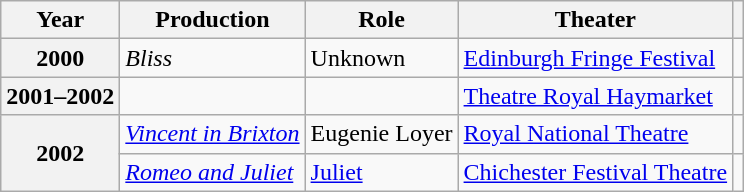<table class="wikitable plainrowheaders sortable" style="margin-right: 0;">
<tr>
<th scope="col">Year</th>
<th scope="col">Production</th>
<th scope="col">Role</th>
<th scope="col">Theater</th>
<th scope="col" class="unsortable"></th>
</tr>
<tr>
<th scope=row>2000</th>
<td><em>Bliss</em></td>
<td>Unknown</td>
<td><a href='#'>Edinburgh Fringe Festival</a></td>
<td style="text-align:center;"></td>
</tr>
<tr>
<th scope=row>2001–2002</th>
<td><em></em></td>
<td></td>
<td><a href='#'>Theatre Royal Haymarket</a></td>
<td style="text-align:center;"></td>
</tr>
<tr>
<th rowspan="2" scope="row">2002</th>
<td><em><a href='#'>Vincent in Brixton</a></em></td>
<td>Eugenie Loyer</td>
<td><a href='#'>Royal National Theatre</a></td>
<td style="text-align:center;"></td>
</tr>
<tr>
<td><em><a href='#'>Romeo and Juliet</a></em></td>
<td><a href='#'>Juliet</a></td>
<td><a href='#'>Chichester Festival Theatre</a></td>
<td style="text-align:center;"></td>
</tr>
</table>
